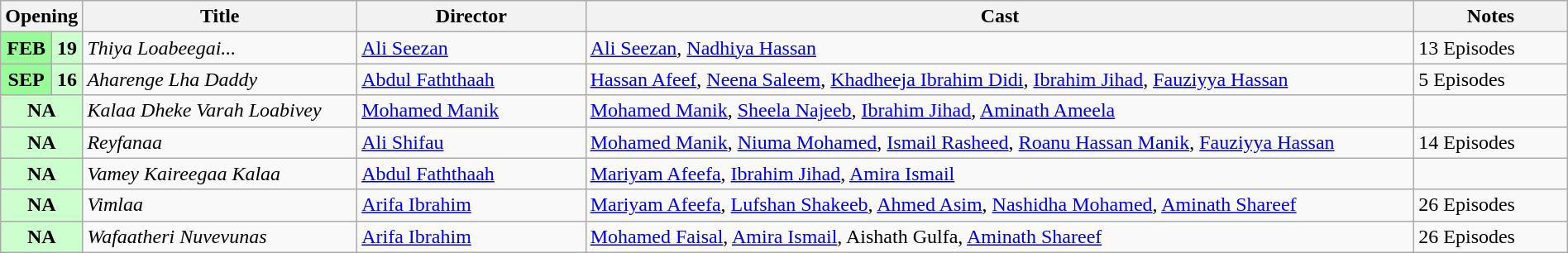<table class="wikitable plainrowheaders" width="100%">
<tr>
<th scope="col" colspan="2" width=2%>Opening</th>
<th scope="col" width=18%>Title</th>
<th scope="col" width=15%>Director</th>
<th scope="col" width=55%>Cast</th>
<th scope="col" width=10%>Notes</th>
</tr>
<tr>
<td style="text-align:center; background:#98fb98; textcolor:#000;"><strong>FEB</strong></td>
<td style="text-align:center; textcolor:#000; background:#cdfecd;"><strong>19</strong></td>
<td><em>Thiya Loabeegai...</em></td>
<td><a href='#'>Ali Seezan</a></td>
<td><a href='#'>Ali Seezan</a>, <a href='#'>Nadhiya Hassan</a></td>
<td>13 Episodes</td>
</tr>
<tr>
<td style="text-align:center; background:#98fb98; textcolor:#000;"><strong>SEP</strong></td>
<td style="text-align:center; textcolor:#000; background:#cdfecd;"><strong>16</strong></td>
<td><em>Aharenge Lha Daddy</em></td>
<td><a href='#'>Abdul Faththaah</a></td>
<td><a href='#'>Hassan Afeef</a>, <a href='#'>Neena Saleem</a>, <a href='#'>Khadheeja Ibrahim Didi</a>, <a href='#'>Ibrahim Jihad</a>, <a href='#'>Fauziyya Hassan</a></td>
<td>5 Episodes</td>
</tr>
<tr>
<td style="text-align:center; textcolor:#000; background:#cdfecd;" colspan="2"><strong>NA</strong></td>
<td><em>Kalaa Dheke Varah Loabivey</em></td>
<td><a href='#'>Mohamed Manik</a></td>
<td><a href='#'>Mohamed Manik</a>, <a href='#'>Sheela Najeeb</a>, <a href='#'>Ibrahim Jihad</a>, <a href='#'>Aminath Ameela</a></td>
<td></td>
</tr>
<tr>
<td style="text-align:center; textcolor:#000; background:#cdfecd;" colspan="2"><strong>NA</strong></td>
<td><em>Reyfanaa</em></td>
<td><a href='#'>Ali Shifau</a></td>
<td><a href='#'>Mohamed Manik</a>, <a href='#'>Niuma Mohamed</a>, <a href='#'>Ismail Rasheed</a>, <a href='#'>Roanu Hassan Manik</a>, <a href='#'>Fauziyya Hassan</a></td>
<td>14 Episodes</td>
</tr>
<tr>
<td style="text-align:center; textcolor:#000; background:#cdfecd;" colspan="2"><strong>NA</strong></td>
<td><em>Vamey Kaireegaa Kalaa</em></td>
<td><a href='#'>Abdul Faththaah</a></td>
<td><a href='#'>Mariyam Afeefa</a>, <a href='#'>Ibrahim Jihad</a>, <a href='#'>Amira Ismail</a></td>
<td></td>
</tr>
<tr>
<td style="text-align:center; textcolor:#000; background:#cdfecd;" colspan="2"><strong>NA</strong></td>
<td><em>Vimlaa</em></td>
<td><a href='#'>Arifa Ibrahim</a></td>
<td><a href='#'>Mariyam Afeefa</a>, <a href='#'>Lufshan Shakeeb</a>, <a href='#'>Ahmed Asim</a>, <a href='#'>Nashidha Mohamed</a>, <a href='#'>Aminath Shareef</a></td>
<td>26 Episodes</td>
</tr>
<tr>
<td style="text-align:center; textcolor:#000; background:#cdfecd;" colspan="2"><strong>NA</strong></td>
<td><em>Wafaatheri Nuvevunas</em></td>
<td><a href='#'>Arifa Ibrahim</a></td>
<td><a href='#'>Mohamed Faisal</a>, <a href='#'>Amira Ismail</a>, Aishath Gulfa, <a href='#'>Aminath Shareef</a></td>
<td>26 Episodes</td>
</tr>
</table>
